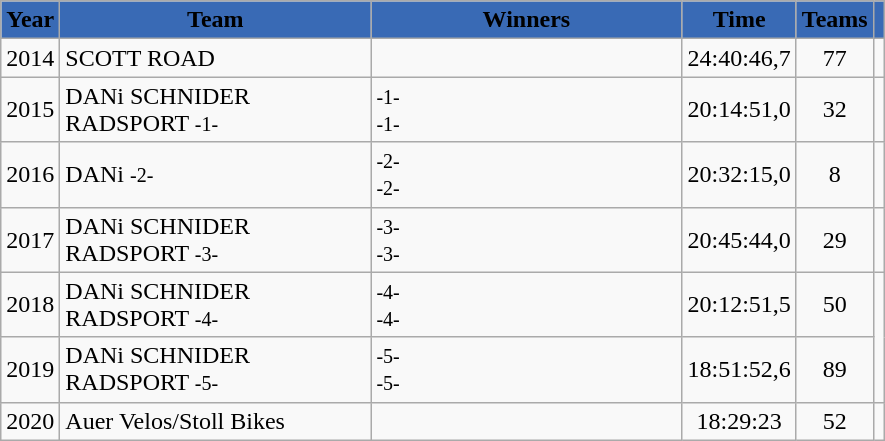<table class="wikitable sortable" style="text-align:center">
<tr>
<th style="background-color:#396ab5">Year</th>
<th style="background-color:#396ab5"width=200px>Team</th>
<th style="background-color:#396ab5" width=200px>Winners</th>
<th style="background-color:#396ab5">Time</th>
<th style="background-color:#396ab5">Teams</th>
<th style="background-color:#396ab5"></th>
</tr>
<tr>
<td>2014</td>
<td align=left>SCOTT ROAD</td>
<td align=left><br></td>
<td>24:40:46,7</td>
<td>77</td>
<td></td>
</tr>
<tr>
<td>2015</td>
<td align=left>DANi SCHNIDER RADSPORT <small>-1-</small></td>
<td align=left> <small>-1-</small><br> <small>-1-</small></td>
<td>20:14:51,0</td>
<td>32</td>
<td></td>
</tr>
<tr>
<td>2016</td>
<td align=left>DANi <small>-2-</small></td>
<td align=left> <small>-2-</small><br> <small>-2-</small></td>
<td>20:32:15,0</td>
<td>8</td>
<td></td>
</tr>
<tr>
<td>2017</td>
<td align=left>DANi SCHNIDER RADSPORT <small>-3-</small></td>
<td align=left> <small>-3-</small><br> <small>-3-</small></td>
<td>20:45:44,0</td>
<td>29</td>
<td></td>
</tr>
<tr>
<td>2018</td>
<td align=left>DANi SCHNIDER RADSPORT <small>-4-</small></td>
<td align=left> <small>-4-</small><br> <small>-4-</small></td>
<td>20:12:51,5</td>
<td>50</td>
<td rowspan=2></td>
</tr>
<tr>
<td>2019</td>
<td align=left>DANi SCHNIDER RADSPORT <small>-5-</small></td>
<td align=left> <small>-5-</small><br> <small>-5-</small></td>
<td>18:51:52,6</td>
<td>89</td>
</tr>
<tr>
<td>2020</td>
<td align=left>Auer Velos/Stoll Bikes</td>
<td align=left><br></td>
<td>18:29:23</td>
<td>52</td>
</tr>
</table>
